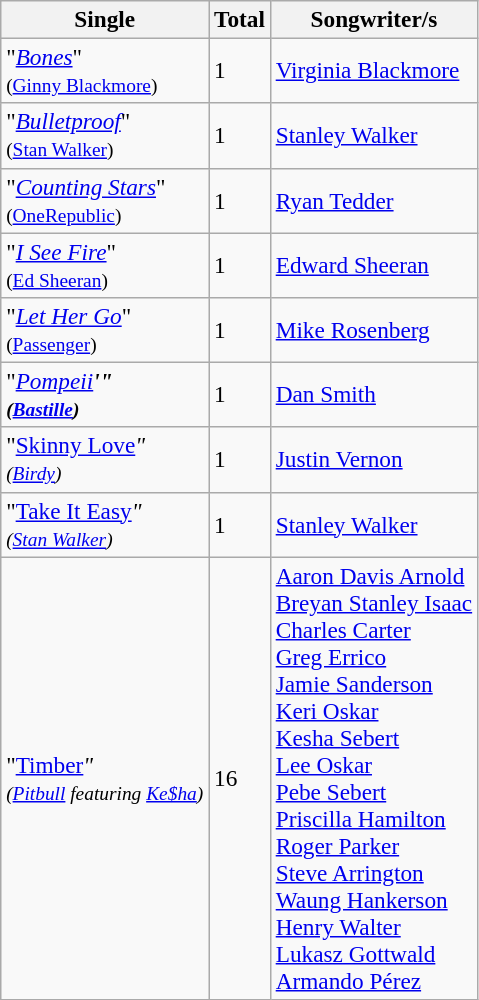<table class="wikitable sortable" style="font-size:97%;">
<tr>
<th>Single</th>
<th>Total</th>
<th>Songwriter/s</th>
</tr>
<tr>
<td>"<em><a href='#'>Bones</a></em>"<br><small>(<a href='#'>Ginny Blackmore</a>)</small></td>
<td>1</td>
<td><a href='#'>Virginia Blackmore</a></td>
</tr>
<tr>
<td>"<em><a href='#'>Bulletproof</a></em>"<br><small>(<a href='#'>Stan Walker</a>)</small></td>
<td>1</td>
<td><a href='#'>Stanley Walker</a></td>
</tr>
<tr>
<td>"<em><a href='#'>Counting Stars</a></em>"<br><small>(<a href='#'>OneRepublic</a>)</small></td>
<td>1</td>
<td><a href='#'>Ryan Tedder</a></td>
</tr>
<tr>
<td>"<em><a href='#'>I See Fire</a></em>"<br><small>(<a href='#'>Ed Sheeran</a>)</small></td>
<td>1</td>
<td><a href='#'>Edward Sheeran</a></td>
</tr>
<tr>
<td>"<em><a href='#'>Let Her Go</a></em>"<br><small>(<a href='#'>Passenger</a>)</small></td>
<td>1</td>
<td><a href='#'>Mike Rosenberg</a></td>
</tr>
<tr>
<td>"<em><a href='#'>Pompeii</a><strong>'"<br><small>(<a href='#'>Bastille</a>)</small></td>
<td>1</td>
<td><a href='#'>Dan Smith</a></td>
</tr>
<tr>
<td>"</em><a href='#'>Skinny Love</a><em>"<br><small>(<a href='#'>Birdy</a>)</small></td>
<td>1</td>
<td><a href='#'>Justin Vernon</a></td>
</tr>
<tr>
<td>"</em><a href='#'>Take It Easy</a><em>"<br><small>(<a href='#'>Stan Walker</a>)</small></td>
<td>1</td>
<td><a href='#'>Stanley Walker</a></td>
</tr>
<tr>
<td>"</em><a href='#'>Timber</a><em>"<br><small>(<a href='#'>Pitbull</a> featuring <a href='#'>Ke$ha</a>)</small></td>
<td>16</td>
<td><a href='#'>Aaron Davis Arnold</a><br><a href='#'>Breyan Stanley Isaac</a><br><a href='#'>Charles Carter</a><br><a href='#'>Greg Errico</a><br><a href='#'>Jamie Sanderson</a><br><a href='#'>Keri Oskar</a><br><a href='#'>Kesha Sebert</a><br><a href='#'>Lee Oskar</a><br><a href='#'>Pebe Sebert</a><br><a href='#'>Priscilla Hamilton</a><br><a href='#'>Roger Parker</a><br><a href='#'>Steve Arrington</a><br><a href='#'>Waung Hankerson</a><br><a href='#'>Henry Walter</a><br><a href='#'>Lukasz Gottwald</a><br><a href='#'>Armando Pérez</a><br></td>
</tr>
</table>
